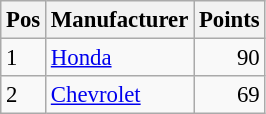<table class="wikitable" style="font-size: 95%;">
<tr>
<th>Pos</th>
<th>Manufacturer</th>
<th>Points</th>
</tr>
<tr>
<td>1</td>
<td> <a href='#'>Honda</a></td>
<td align="right">90</td>
</tr>
<tr>
<td>2</td>
<td> <a href='#'>Chevrolet</a></td>
<td align="right">69</td>
</tr>
</table>
